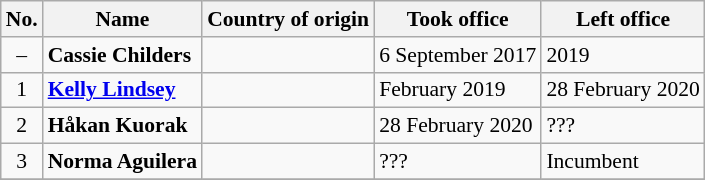<table class="wikitable" style="font-size:90%; text-align:left">
<tr>
<th>No.</th>
<th>Name</th>
<th>Country of origin</th>
<th>Took office</th>
<th>Left office</th>
</tr>
<tr>
<td align=center>–</td>
<td><strong>Cassie Childers</strong></td>
<td></td>
<td>6 September 2017</td>
<td>2019</td>
</tr>
<tr>
<td align=center>1</td>
<td><strong><a href='#'>Kelly Lindsey</a></strong></td>
<td></td>
<td>February 2019</td>
<td>28 February 2020</td>
</tr>
<tr>
<td align=center>2</td>
<td><strong>Håkan Kuorak</strong></td>
<td></td>
<td>28 February 2020</td>
<td>???</td>
</tr>
<tr>
<td align=center>3</td>
<td><strong>Norma Aguilera</strong></td>
<td></td>
<td>???</td>
<td>Incumbent</td>
</tr>
<tr>
</tr>
</table>
